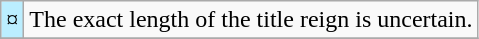<table class="wikitable">
<tr>
<td style="background-color:#bbeeff">¤</td>
<td>The exact length of the title reign is uncertain.</td>
</tr>
<tr>
</tr>
</table>
